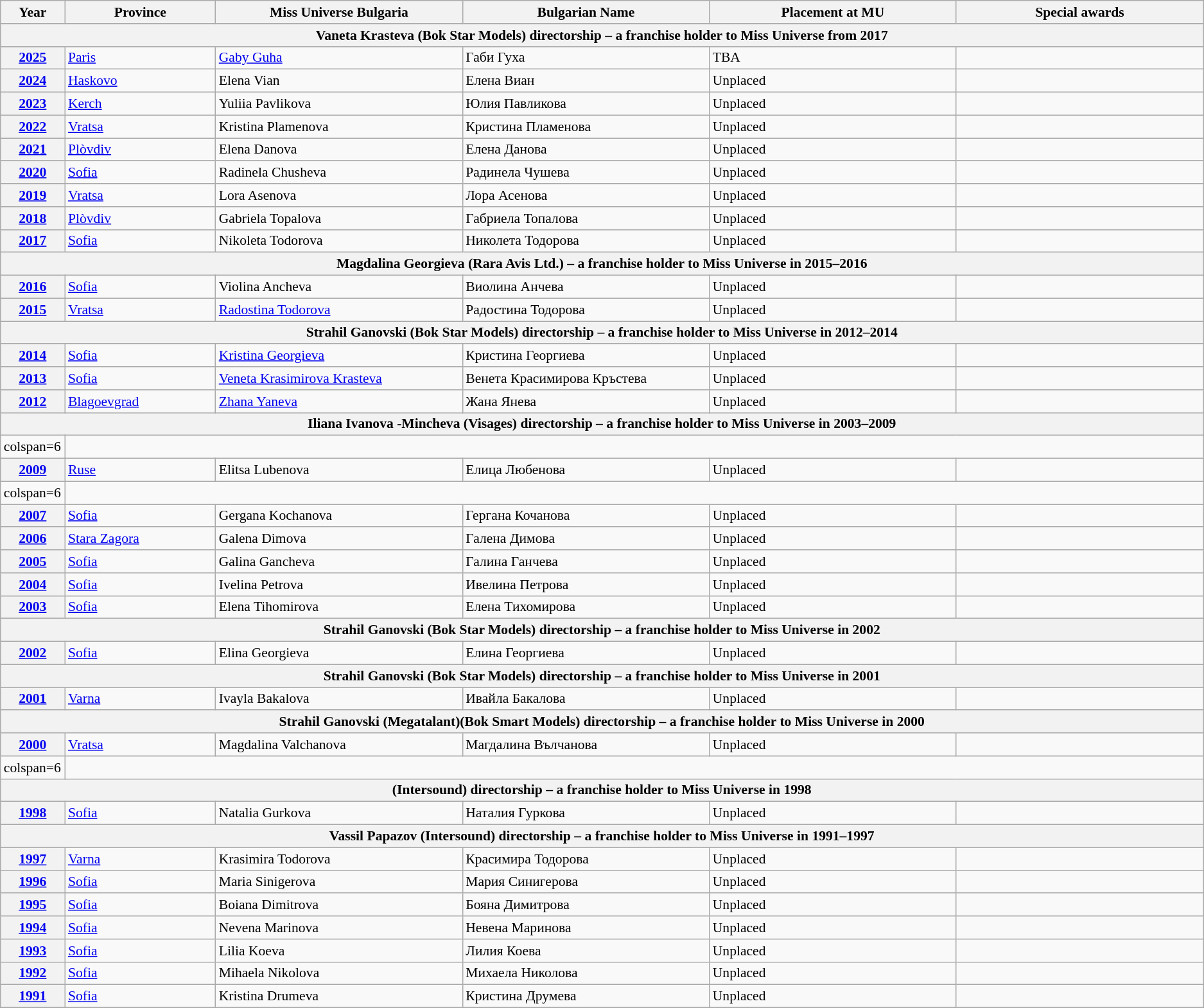<table class="wikitable " style="font-size: 90%;">
<tr>
<th width="60">Year</th>
<th width="150">Province</th>
<th width="250">Miss Universe Bulgaria</th>
<th width="250">Bulgarian Name</th>
<th width="250">Placement at MU</th>
<th width="250">Special awards</th>
</tr>
<tr>
<th colspan="6">Vaneta Krasteva (Bok Star Models) directorship – a franchise holder to Miss Universe from 2017</th>
</tr>
<tr>
<th><a href='#'>2025</a></th>
<td><a href='#'>Paris</a></td>
<td><a href='#'>Gaby Guha</a></td>
<td>Габи Гуха</td>
<td>TBA</td>
<td></td>
</tr>
<tr>
<th><a href='#'>2024</a></th>
<td><a href='#'>Haskovo</a></td>
<td>Elena Vian</td>
<td>Елена Виан</td>
<td>Unplaced</td>
<td></td>
</tr>
<tr>
<th><a href='#'>2023</a></th>
<td><a href='#'>Kerch</a></td>
<td>Yuliia Pavlikova</td>
<td>Юлия Павликова</td>
<td>Unplaced</td>
<td></td>
</tr>
<tr>
<th><a href='#'>2022</a></th>
<td><a href='#'>Vratsa</a></td>
<td>Kristina Plamenova</td>
<td>Кристина Пламенова</td>
<td>Unplaced</td>
<td></td>
</tr>
<tr>
<th><a href='#'>2021</a></th>
<td><a href='#'>Plòvdiv</a></td>
<td>Elena Danova</td>
<td>Елена Данова</td>
<td>Unplaced</td>
<td></td>
</tr>
<tr>
<th><a href='#'>2020</a></th>
<td><a href='#'>Sofia</a></td>
<td>Radinela Chusheva</td>
<td>Радинела Чушева</td>
<td>Unplaced</td>
<td></td>
</tr>
<tr>
<th><a href='#'>2019</a></th>
<td><a href='#'>Vratsa</a></td>
<td>Lora Asenova</td>
<td>Лора Асенова</td>
<td>Unplaced</td>
<td></td>
</tr>
<tr>
<th><a href='#'>2018</a></th>
<td><a href='#'>Plòvdiv</a></td>
<td>Gabriela Topalova</td>
<td>Габриела Топалова</td>
<td>Unplaced</td>
<td></td>
</tr>
<tr>
<th><a href='#'>2017</a></th>
<td><a href='#'>Sofia</a></td>
<td>Nikoleta Todorova</td>
<td>Николета Тодорова</td>
<td>Unplaced</td>
<td></td>
</tr>
<tr>
<th colspan="6">Magdalina Georgieva (Rara Avis Ltd.) – a franchise holder to Miss Universe in 2015–2016</th>
</tr>
<tr>
<th><a href='#'>2016</a></th>
<td><a href='#'>Sofia</a></td>
<td>Violina Ancheva</td>
<td>Виолина Анчева</td>
<td>Unplaced</td>
<td></td>
</tr>
<tr>
<th><a href='#'>2015</a></th>
<td><a href='#'>Vratsa</a></td>
<td><a href='#'>Radostina Todorova</a></td>
<td>Радостина Тодорова</td>
<td>Unplaced</td>
<td></td>
</tr>
<tr>
<th colspan="6">Strahil Ganovski (Bok Star Models) directorship – a franchise holder to Miss Universe in 2012–2014</th>
</tr>
<tr>
<th><a href='#'>2014</a></th>
<td><a href='#'>Sofia</a></td>
<td><a href='#'>Kristina Georgieva</a></td>
<td>Кристина Георгиева</td>
<td>Unplaced</td>
<td></td>
</tr>
<tr>
<th><a href='#'>2013</a></th>
<td><a href='#'>Sofia</a></td>
<td><a href='#'>Veneta Krasimirova Krasteva</a></td>
<td>Венета Красимирова Кръстева</td>
<td>Unplaced</td>
<td></td>
</tr>
<tr>
<th><a href='#'>2012</a></th>
<td><a href='#'>Blagoevgrad</a></td>
<td><a href='#'>Zhana Yaneva</a></td>
<td>Жана Янева</td>
<td>Unplaced</td>
<td></td>
</tr>
<tr>
<th colspan="6">Iliana Ivanova -Mincheva (Visages) directorship – a franchise holder to Miss Universe in 2003–2009</th>
</tr>
<tr>
<td>colspan=6 </td>
</tr>
<tr>
<th><a href='#'>2009</a></th>
<td><a href='#'>Ruse</a></td>
<td>Elitsa Lubenova</td>
<td>Елица Любенова</td>
<td>Unplaced</td>
<td></td>
</tr>
<tr>
<td>colspan=6 </td>
</tr>
<tr>
<th><a href='#'>2007</a></th>
<td><a href='#'>Sofia</a></td>
<td>Gergana Kochanova</td>
<td>Гергана Кочанова</td>
<td>Unplaced</td>
<td></td>
</tr>
<tr>
<th><a href='#'>2006</a></th>
<td><a href='#'>Stara Zagora</a></td>
<td>Galena Dimova</td>
<td>Галена Димова</td>
<td>Unplaced</td>
<td></td>
</tr>
<tr>
<th><a href='#'>2005</a></th>
<td><a href='#'>Sofia</a></td>
<td>Galina Gancheva</td>
<td>Галина Ганчева</td>
<td>Unplaced</td>
<td></td>
</tr>
<tr>
<th><a href='#'>2004</a></th>
<td><a href='#'>Sofia</a></td>
<td>Ivelina Petrova</td>
<td>Ивелина Петрова</td>
<td>Unplaced</td>
<td></td>
</tr>
<tr>
<th><a href='#'>2003</a></th>
<td><a href='#'>Sofia</a></td>
<td>Elena Tihomirova</td>
<td>Елена Тихомирова</td>
<td>Unplaced</td>
<td></td>
</tr>
<tr>
<th colspan="6">Strahil Ganovski (Bok Star Models) directorship – a franchise holder to Miss Universe in 2002</th>
</tr>
<tr>
<th><a href='#'>2002</a></th>
<td><a href='#'>Sofia</a></td>
<td>Elina Georgieva</td>
<td>Елина Георгиева</td>
<td>Unplaced</td>
<td></td>
</tr>
<tr>
<th colspan="6">Strahil Ganovski (Bok Star Models) directorship – a franchise holder to Miss Universe in 2001</th>
</tr>
<tr>
<th><a href='#'>2001</a></th>
<td><a href='#'>Varna</a></td>
<td>Ivayla Bakalova</td>
<td>Ивайла Бакалова</td>
<td>Unplaced</td>
<td></td>
</tr>
<tr>
<th colspan="6">Strahil Ganovski (Megatalant)(Bok Smart Models) directorship – a franchise holder to Miss Universe in 2000</th>
</tr>
<tr>
<th><a href='#'>2000</a></th>
<td><a href='#'>Vratsa</a></td>
<td>Magdalina Valchanova</td>
<td>Магдалина Вълчанова</td>
<td>Unplaced</td>
<td></td>
</tr>
<tr>
<td>colspan=6 </td>
</tr>
<tr>
<th colspan="6">(Intersound) directorship – a franchise holder to Miss Universe in 1998</th>
</tr>
<tr>
<th><a href='#'>1998</a></th>
<td><a href='#'>Sofia</a></td>
<td>Natalia Gurkova</td>
<td>Наталия Гуркова</td>
<td>Unplaced</td>
<td></td>
</tr>
<tr>
<th colspan="6">Vassil Papazov (Intersound) directorship – a franchise holder to Miss Universe in 1991–1997</th>
</tr>
<tr>
<th><a href='#'>1997</a></th>
<td><a href='#'>Varna</a></td>
<td>Krasimira Todorova</td>
<td>Красимира Тодорова</td>
<td>Unplaced</td>
<td></td>
</tr>
<tr>
<th><a href='#'>1996</a></th>
<td><a href='#'>Sofia</a></td>
<td>Maria Sinigerova</td>
<td>Мария Синигерова</td>
<td>Unplaced</td>
<td></td>
</tr>
<tr>
<th><a href='#'>1995</a></th>
<td><a href='#'>Sofia</a></td>
<td>Boiana Dimitrova</td>
<td>Бояна Димитрова</td>
<td>Unplaced</td>
<td></td>
</tr>
<tr>
<th><a href='#'>1994</a></th>
<td><a href='#'>Sofia</a></td>
<td>Nevena Marinova</td>
<td>Невена Маринова</td>
<td>Unplaced</td>
<td></td>
</tr>
<tr>
<th><a href='#'>1993</a></th>
<td><a href='#'>Sofia</a></td>
<td>Lilia Koeva</td>
<td>Лилия Коева</td>
<td>Unplaced</td>
<td></td>
</tr>
<tr>
<th><a href='#'>1992</a></th>
<td><a href='#'>Sofia</a></td>
<td>Mihaela Nikolova</td>
<td>Михаела Николова</td>
<td>Unplaced</td>
<td></td>
</tr>
<tr>
<th><a href='#'>1991</a></th>
<td><a href='#'>Sofia</a></td>
<td>Kristina Drumeva</td>
<td>Кристина Друмева</td>
<td>Unplaced</td>
<td></td>
</tr>
<tr>
</tr>
</table>
